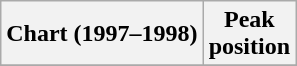<table class="wikitable sortable">
<tr>
<th align="left">Chart (1997–1998)</th>
<th align="center">Peak<br>position</th>
</tr>
<tr>
</tr>
</table>
